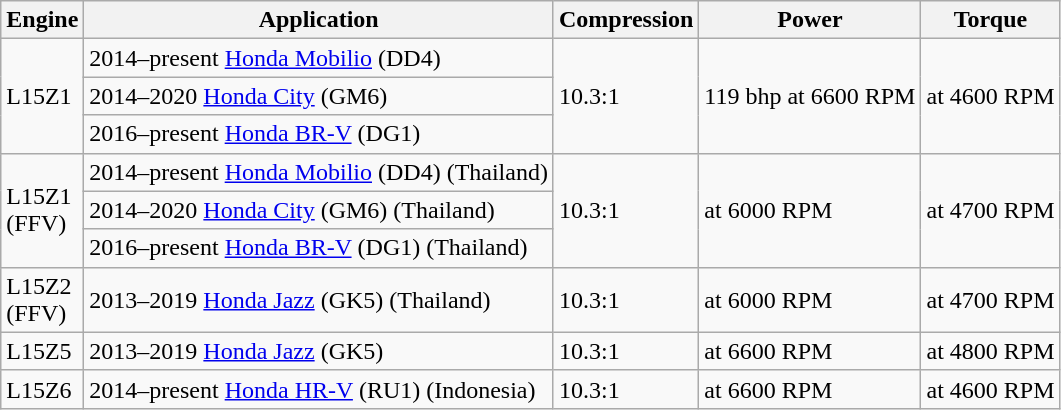<table class="wikitable">
<tr>
<th>Engine</th>
<th>Application</th>
<th>Compression</th>
<th>Power</th>
<th>Torque</th>
</tr>
<tr>
<td rowspan="3">L15Z1</td>
<td>2014–present <a href='#'>Honda Mobilio</a> (DD4)</td>
<td rowspan="3">10.3:1</td>
<td rowspan="3"> 119 bhp at 6600 RPM</td>
<td rowspan="3"> at 4600 RPM</td>
</tr>
<tr>
<td>2014–2020 <a href='#'>Honda City</a> (GM6)</td>
</tr>
<tr>
<td>2016–present <a href='#'>Honda BR-V</a> (DG1)</td>
</tr>
<tr>
<td rowspan="3">L15Z1<br>(FFV)</td>
<td>2014–present <a href='#'>Honda Mobilio</a> (DD4) (Thailand)</td>
<td rowspan="3">10.3:1</td>
<td rowspan="3"> at 6000 RPM</td>
<td rowspan="3"> at 4700 RPM</td>
</tr>
<tr>
<td>2014–2020 <a href='#'>Honda City</a> (GM6) (Thailand)</td>
</tr>
<tr>
<td>2016–present <a href='#'>Honda BR-V</a> (DG1) (Thailand)</td>
</tr>
<tr>
<td>L15Z2<br>(FFV)</td>
<td>2013–2019 <a href='#'>Honda Jazz</a> (GK5) (Thailand)</td>
<td>10.3:1</td>
<td> at 6000 RPM</td>
<td> at 4700 RPM</td>
</tr>
<tr>
<td>L15Z5</td>
<td>2013–2019 <a href='#'>Honda Jazz</a> (GK5)</td>
<td>10.3:1</td>
<td> at 6600 RPM</td>
<td> at 4800 RPM</td>
</tr>
<tr>
<td>L15Z6</td>
<td>2014–present <a href='#'>Honda HR-V</a> (RU1) (Indonesia)</td>
<td>10.3:1</td>
<td> at 6600 RPM</td>
<td> at 4600 RPM</td>
</tr>
</table>
